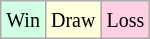<table class="wikitable">
<tr>
<td style="background-color: #d0ffe3;"><small>Win</small></td>
<td style="background-color: #ffffdd;"><small>Draw</small></td>
<td style="background-color: #ffd0e3;"><small>Loss</small></td>
</tr>
</table>
